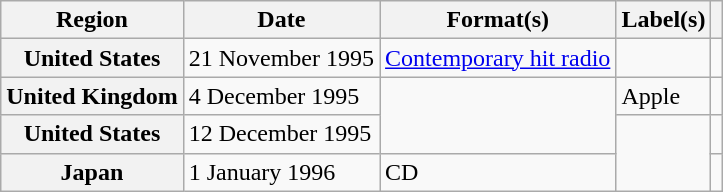<table class="wikitable plainrowheaders">
<tr>
<th scope="col">Region</th>
<th scope="col">Date</th>
<th scope="col">Format(s)</th>
<th scope="col">Label(s)</th>
<th scope="col"></th>
</tr>
<tr>
<th scope="row">United States</th>
<td>21 November 1995</td>
<td><a href='#'>Contemporary hit radio</a></td>
<td></td>
<td></td>
</tr>
<tr>
<th scope="row">United Kingdom</th>
<td>4 December 1995</td>
<td rowspan="2"></td>
<td>Apple</td>
<td></td>
</tr>
<tr>
<th scope="row">United States</th>
<td>12 December 1995</td>
<td rowspan="2"></td>
<td></td>
</tr>
<tr>
<th scope="row">Japan</th>
<td>1 January 1996</td>
<td>CD</td>
<td></td>
</tr>
</table>
